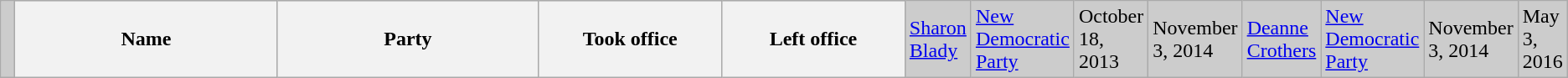<table class="wikitable">
<tr bgcolor="CCCCCC">
<td> </td>
<th width="30%"><strong>Name </strong></th>
<th width="30%"><strong>Party</strong></th>
<th width="20%"><strong>Took office</strong></th>
<th width="20%"><strong>Left office</strong><br></th>
<td><a href='#'>Sharon Blady</a><br></td>
<td><a href='#'>New Democratic Party</a></td>
<td>October 18, 2013</td>
<td>November 3, 2014<br></td>
<td><a href='#'>Deanne Crothers</a><br></td>
<td><a href='#'>New Democratic Party</a></td>
<td>November 3, 2014</td>
<td>May 3, 2016</td>
</tr>
</table>
